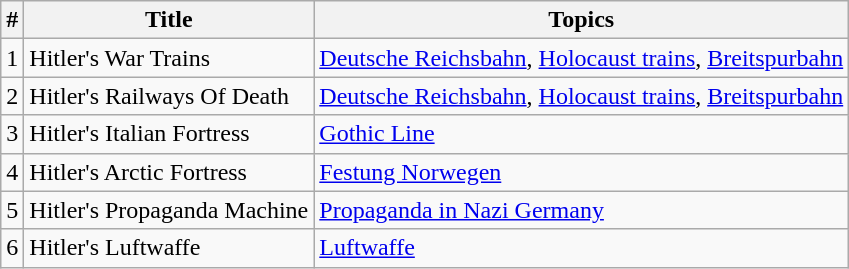<table class="wikitable sortable">
<tr>
<th>#</th>
<th>Title</th>
<th>Topics</th>
</tr>
<tr>
<td>1</td>
<td>Hitler's War Trains</td>
<td><a href='#'>Deutsche Reichsbahn</a>, <a href='#'>Holocaust trains</a>, <a href='#'>Breitspurbahn</a></td>
</tr>
<tr>
<td>2</td>
<td>Hitler's Railways Of Death</td>
<td><a href='#'>Deutsche Reichsbahn</a>, <a href='#'>Holocaust trains</a>, <a href='#'>Breitspurbahn</a></td>
</tr>
<tr>
<td>3</td>
<td>Hitler's Italian Fortress</td>
<td><a href='#'>Gothic Line</a></td>
</tr>
<tr>
<td>4</td>
<td>Hitler's Arctic Fortress</td>
<td><a href='#'>Festung Norwegen</a></td>
</tr>
<tr>
<td>5</td>
<td>Hitler's Propaganda Machine</td>
<td><a href='#'>Propaganda in Nazi Germany</a></td>
</tr>
<tr>
<td>6</td>
<td>Hitler's Luftwaffe</td>
<td><a href='#'>Luftwaffe</a></td>
</tr>
</table>
